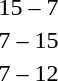<table style="text-align:center">
<tr>
<th width=200></th>
<th width=100></th>
<th width=200></th>
</tr>
<tr>
<td align=right><strong></strong></td>
<td>15 – 7</td>
<td align=left></td>
</tr>
<tr>
<td align=right></td>
<td>7 – 15</td>
<td align=left><strong></strong></td>
</tr>
<tr>
<td align=right></td>
<td>7 – 12</td>
<td align=left><strong></strong></td>
</tr>
</table>
